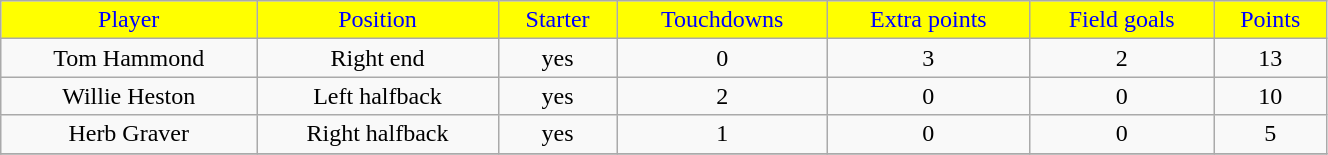<table class="wikitable" width="70%">
<tr align="center"  style="background:yellow;color:blue;">
<td>Player</td>
<td>Position</td>
<td>Starter</td>
<td>Touchdowns</td>
<td>Extra points</td>
<td>Field goals</td>
<td>Points</td>
</tr>
<tr align="center" bgcolor="">
<td>Tom Hammond</td>
<td>Right end</td>
<td>yes</td>
<td>0</td>
<td>3</td>
<td>2</td>
<td>13</td>
</tr>
<tr align="center" bgcolor="">
<td>Willie Heston</td>
<td>Left halfback</td>
<td>yes</td>
<td>2</td>
<td>0</td>
<td>0</td>
<td>10</td>
</tr>
<tr align="center" bgcolor="">
<td>Herb Graver</td>
<td>Right halfback</td>
<td>yes</td>
<td>1</td>
<td>0</td>
<td>0</td>
<td>5</td>
</tr>
<tr align="center" bgcolor="">
</tr>
</table>
